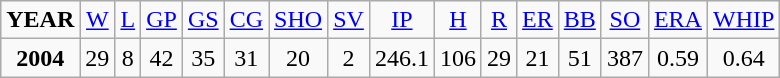<table class="wikitable" style="text-align:center;">
<tr>
<td><strong>YEAR</strong></td>
<td><a href='#'>W</a></td>
<td><a href='#'>L</a></td>
<td><a href='#'>GP</a></td>
<td><a href='#'>GS</a></td>
<td><a href='#'>CG</a></td>
<td><a href='#'>SHO</a></td>
<td><a href='#'>SV</a></td>
<td><a href='#'>IP</a></td>
<td><a href='#'>H</a></td>
<td><a href='#'>R</a></td>
<td><a href='#'>ER</a></td>
<td><a href='#'>BB</a></td>
<td><a href='#'>SO</a></td>
<td><a href='#'>ERA</a></td>
<td><a href='#'>WHIP</a></td>
</tr>
<tr>
<td><strong>2004</strong></td>
<td>29</td>
<td>8</td>
<td>42</td>
<td>35</td>
<td>31</td>
<td>20</td>
<td>2</td>
<td>246.1</td>
<td>106</td>
<td>29</td>
<td>21</td>
<td>51</td>
<td>387</td>
<td>0.59</td>
<td>0.64</td>
</tr>
</table>
